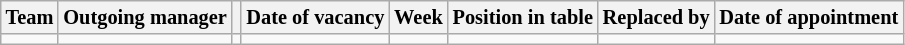<table class="wikitable" style="font-size:85%;">
<tr>
<th>Team</th>
<th>Outgoing manager</th>
<th></th>
<th>Date of vacancy</th>
<th>Week</th>
<th>Position in table</th>
<th>Replaced by</th>
<th>Date of appointment</th>
</tr>
<tr>
<td></td>
<td></td>
<td></td>
<td></td>
<td></td>
<td></td>
<td></td>
<td></td>
</tr>
</table>
